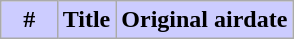<table class="wikitable plainrowheaders" style="margin:auto; background:#fff;">
<tr>
<th style="background:#ccf; width:30px;">#</th>
<th style="background:#ccf;">Title</th>
<th style="background:#ccf;">Original airdate<br>




</th>
</tr>
</table>
